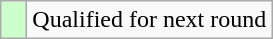<table class="wikitable">
<tr>
<td style="width:10px; background:#cfc"></td>
<td>Qualified for next round</td>
</tr>
</table>
